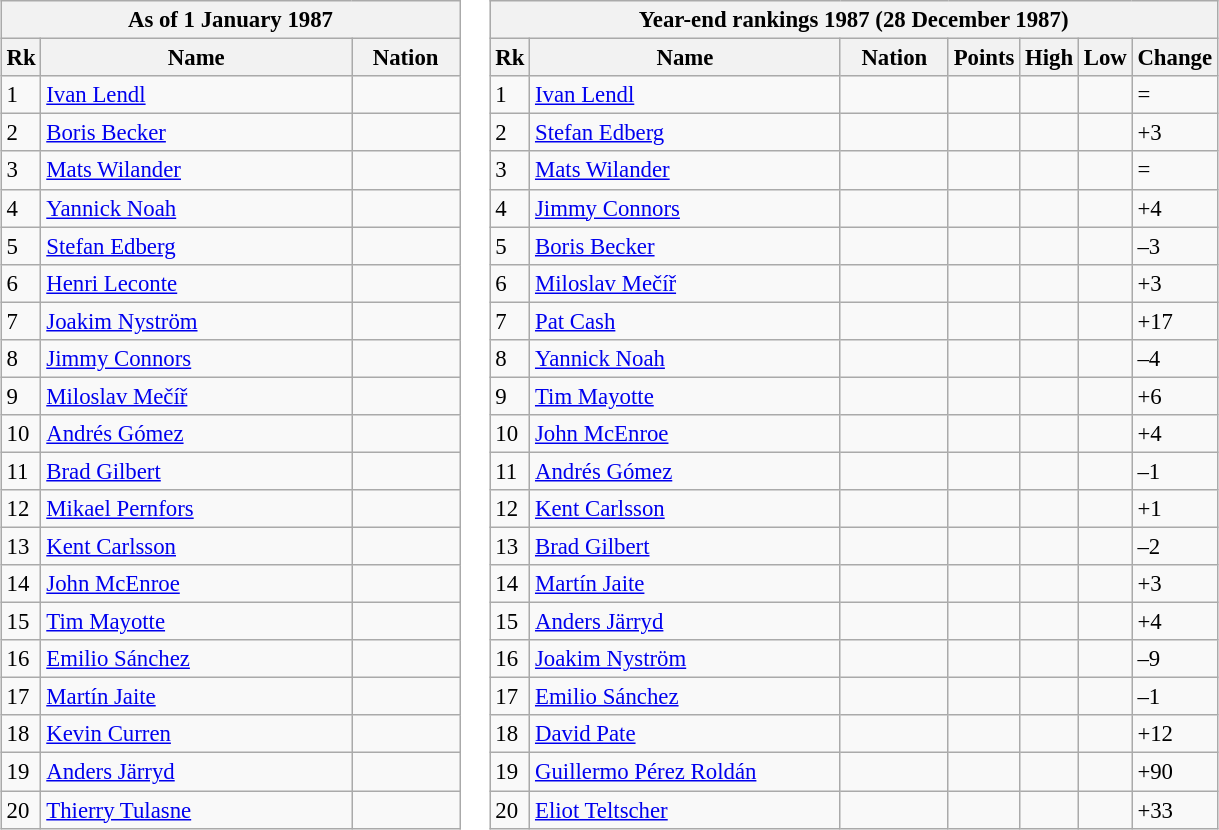<table>
<tr valign="top">
<td><br><table class="wikitable" style="font-size:95%">
<tr>
<th colspan="3">As of 1 January 1987</th>
</tr>
<tr>
<th>Rk</th>
<th width="200">Name</th>
<th width="65">Nation</th>
</tr>
<tr>
<td>1</td>
<td><a href='#'>Ivan Lendl</a></td>
<td></td>
</tr>
<tr>
<td>2</td>
<td><a href='#'>Boris Becker</a></td>
<td></td>
</tr>
<tr>
<td>3</td>
<td><a href='#'>Mats Wilander</a></td>
<td></td>
</tr>
<tr>
<td>4</td>
<td><a href='#'>Yannick Noah</a></td>
<td></td>
</tr>
<tr>
<td>5</td>
<td><a href='#'>Stefan Edberg</a></td>
<td></td>
</tr>
<tr>
<td>6</td>
<td><a href='#'>Henri Leconte</a></td>
<td></td>
</tr>
<tr>
<td>7</td>
<td><a href='#'>Joakim Nyström</a></td>
<td></td>
</tr>
<tr>
<td>8</td>
<td><a href='#'>Jimmy Connors</a></td>
<td></td>
</tr>
<tr>
<td>9</td>
<td><a href='#'>Miloslav Mečíř</a></td>
<td></td>
</tr>
<tr>
<td>10</td>
<td><a href='#'>Andrés Gómez</a></td>
<td></td>
</tr>
<tr>
<td>11</td>
<td><a href='#'>Brad Gilbert</a></td>
<td></td>
</tr>
<tr>
<td>12</td>
<td><a href='#'>Mikael Pernfors</a></td>
<td></td>
</tr>
<tr>
<td>13</td>
<td><a href='#'>Kent Carlsson</a></td>
<td></td>
</tr>
<tr>
<td>14</td>
<td><a href='#'>John McEnroe</a></td>
<td></td>
</tr>
<tr>
<td>15</td>
<td><a href='#'>Tim Mayotte</a></td>
<td></td>
</tr>
<tr>
<td>16</td>
<td><a href='#'>Emilio Sánchez</a></td>
<td></td>
</tr>
<tr>
<td>17</td>
<td><a href='#'>Martín Jaite</a></td>
<td></td>
</tr>
<tr>
<td>18</td>
<td><a href='#'>Kevin Curren</a></td>
<td></td>
</tr>
<tr>
<td>19</td>
<td><a href='#'>Anders Järryd</a></td>
<td></td>
</tr>
<tr>
<td>20</td>
<td><a href='#'>Thierry Tulasne</a></td>
<td></td>
</tr>
</table>
</td>
<td><br><table class="wikitable" style="font-size:95%">
<tr>
<th colspan="7">Year-end rankings 1987 (28 December 1987)</th>
</tr>
<tr valign="top">
<th>Rk</th>
<th width="200">Name</th>
<th width="65">Nation</th>
<th>Points</th>
<th>High</th>
<th>Low</th>
<th>Change</th>
</tr>
<tr>
<td>1</td>
<td><a href='#'>Ivan Lendl</a></td>
<td></td>
<td></td>
<td></td>
<td></td>
<td align=left> =</td>
</tr>
<tr>
<td>2</td>
<td><a href='#'>Stefan Edberg</a></td>
<td></td>
<td></td>
<td></td>
<td></td>
<td align=left> +3</td>
</tr>
<tr>
<td>3</td>
<td><a href='#'>Mats Wilander</a></td>
<td></td>
<td></td>
<td></td>
<td></td>
<td align=left> =</td>
</tr>
<tr>
<td>4</td>
<td><a href='#'>Jimmy Connors</a></td>
<td></td>
<td></td>
<td></td>
<td></td>
<td align=left> +4</td>
</tr>
<tr>
<td>5</td>
<td><a href='#'>Boris Becker</a></td>
<td></td>
<td></td>
<td></td>
<td></td>
<td align=left> –3</td>
</tr>
<tr>
<td>6</td>
<td><a href='#'>Miloslav Mečíř</a></td>
<td></td>
<td></td>
<td></td>
<td></td>
<td align=left> +3</td>
</tr>
<tr>
<td>7</td>
<td><a href='#'>Pat Cash</a></td>
<td></td>
<td></td>
<td></td>
<td></td>
<td align=left> +17</td>
</tr>
<tr>
<td>8</td>
<td><a href='#'>Yannick Noah</a></td>
<td></td>
<td></td>
<td></td>
<td></td>
<td align=left> –4</td>
</tr>
<tr>
<td>9</td>
<td><a href='#'>Tim Mayotte</a></td>
<td></td>
<td></td>
<td></td>
<td></td>
<td align=left> +6</td>
</tr>
<tr>
<td>10</td>
<td><a href='#'>John McEnroe</a></td>
<td></td>
<td></td>
<td></td>
<td></td>
<td align=left> +4</td>
</tr>
<tr>
<td>11</td>
<td><a href='#'>Andrés Gómez</a></td>
<td></td>
<td></td>
<td></td>
<td></td>
<td align=left> –1</td>
</tr>
<tr>
<td>12</td>
<td><a href='#'>Kent Carlsson</a></td>
<td></td>
<td></td>
<td></td>
<td></td>
<td align=left> +1</td>
</tr>
<tr>
<td>13</td>
<td><a href='#'>Brad Gilbert</a></td>
<td></td>
<td></td>
<td></td>
<td></td>
<td align=left> –2</td>
</tr>
<tr>
<td>14</td>
<td><a href='#'>Martín Jaite</a></td>
<td></td>
<td></td>
<td></td>
<td></td>
<td align=left> +3</td>
</tr>
<tr>
<td>15</td>
<td><a href='#'>Anders Järryd</a></td>
<td></td>
<td></td>
<td></td>
<td></td>
<td align=left> +4</td>
</tr>
<tr>
<td>16</td>
<td><a href='#'>Joakim Nyström</a></td>
<td></td>
<td></td>
<td></td>
<td></td>
<td align=left> –9</td>
</tr>
<tr>
<td>17</td>
<td><a href='#'>Emilio Sánchez</a></td>
<td></td>
<td></td>
<td></td>
<td></td>
<td align=left> –1</td>
</tr>
<tr>
<td>18</td>
<td><a href='#'>David Pate</a></td>
<td></td>
<td></td>
<td></td>
<td></td>
<td align=left> +12</td>
</tr>
<tr>
<td>19</td>
<td><a href='#'>Guillermo Pérez Roldán</a></td>
<td></td>
<td></td>
<td></td>
<td></td>
<td align=left> +90</td>
</tr>
<tr>
<td>20</td>
<td><a href='#'>Eliot Teltscher</a></td>
<td></td>
<td></td>
<td></td>
<td></td>
<td align=left> +33</td>
</tr>
</table>
</td>
</tr>
</table>
